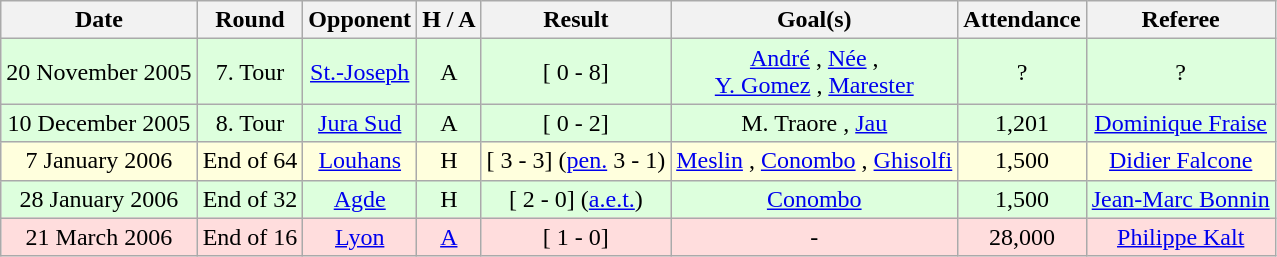<table class="wikitable" style="text-align:center">
<tr>
<th class="sortable">Date</th>
<th>Round</th>
<th>Opponent</th>
<th>H / A</th>
<th>Result</th>
<th>Goal(s)</th>
<th>Attendance</th>
<th>Referee</th>
</tr>
<tr style="background:#dfd;">
<td>20 November 2005</td>
<td>7. Tour</td>
<td><a href='#'>St.-Joseph</a></td>
<td>A</td>
<td>[ 0 - 8]</td>
<td><a href='#'>André</a> , <a href='#'>Née</a> ,<br><a href='#'>Y. Gomez</a> , <a href='#'>Marester</a> </td>
<td>?</td>
<td>?</td>
</tr>
<tr style="background:#dfd;">
<td>10 December 2005</td>
<td>8. Tour</td>
<td><a href='#'>Jura Sud</a></td>
<td>A</td>
<td>[ 0 - 2]</td>
<td>M. Traore , <a href='#'>Jau</a> </td>
<td>1,201</td>
<td><a href='#'>Dominique Fraise</a></td>
</tr>
<tr style="background:#ffd;">
<td>7 January 2006</td>
<td>End of 64</td>
<td><a href='#'>Louhans</a></td>
<td>H</td>
<td>[ 3 - 3] (<a href='#'>pen.</a> 3 - 1)</td>
<td><a href='#'>Meslin</a> , <a href='#'>Conombo</a> , <a href='#'>Ghisolfi</a> </td>
<td>1,500</td>
<td><a href='#'>Didier Falcone</a></td>
</tr>
<tr style="background:#dfd;">
<td>28 January 2006</td>
<td>End of 32</td>
<td><a href='#'>Agde</a></td>
<td>H</td>
<td>[ 2 - 0] (<a href='#'>a.e.t.</a>)</td>
<td><a href='#'>Conombo</a> </td>
<td>1,500</td>
<td><a href='#'>Jean-Marc Bonnin</a></td>
</tr>
<tr style="background:#fdd;">
<td>21 March 2006</td>
<td>End of 16</td>
<td><a href='#'>Lyon</a></td>
<td><a href='#'>A</a></td>
<td>[ 1 - 0]</td>
<td>-</td>
<td>28,000</td>
<td><a href='#'>Philippe Kalt</a></td>
</tr>
</table>
